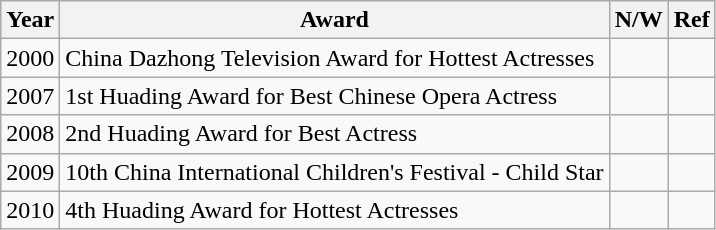<table class="wikitable">
<tr>
<th>Year</th>
<th>Award</th>
<th>N/W</th>
<th>Ref</th>
</tr>
<tr>
<td>2000</td>
<td>China Dazhong Television Award for Hottest Actresses</td>
<td></td>
<td></td>
</tr>
<tr>
<td>2007</td>
<td>1st Huading Award for Best Chinese Opera Actress</td>
<td></td>
<td></td>
</tr>
<tr>
<td>2008</td>
<td>2nd Huading Award for Best Actress</td>
<td></td>
<td></td>
</tr>
<tr>
<td>2009</td>
<td>10th China International Children's Festival - Child Star</td>
<td></td>
<td></td>
</tr>
<tr>
<td>2010</td>
<td>4th Huading Award for Hottest Actresses</td>
<td></td>
<td></td>
</tr>
</table>
